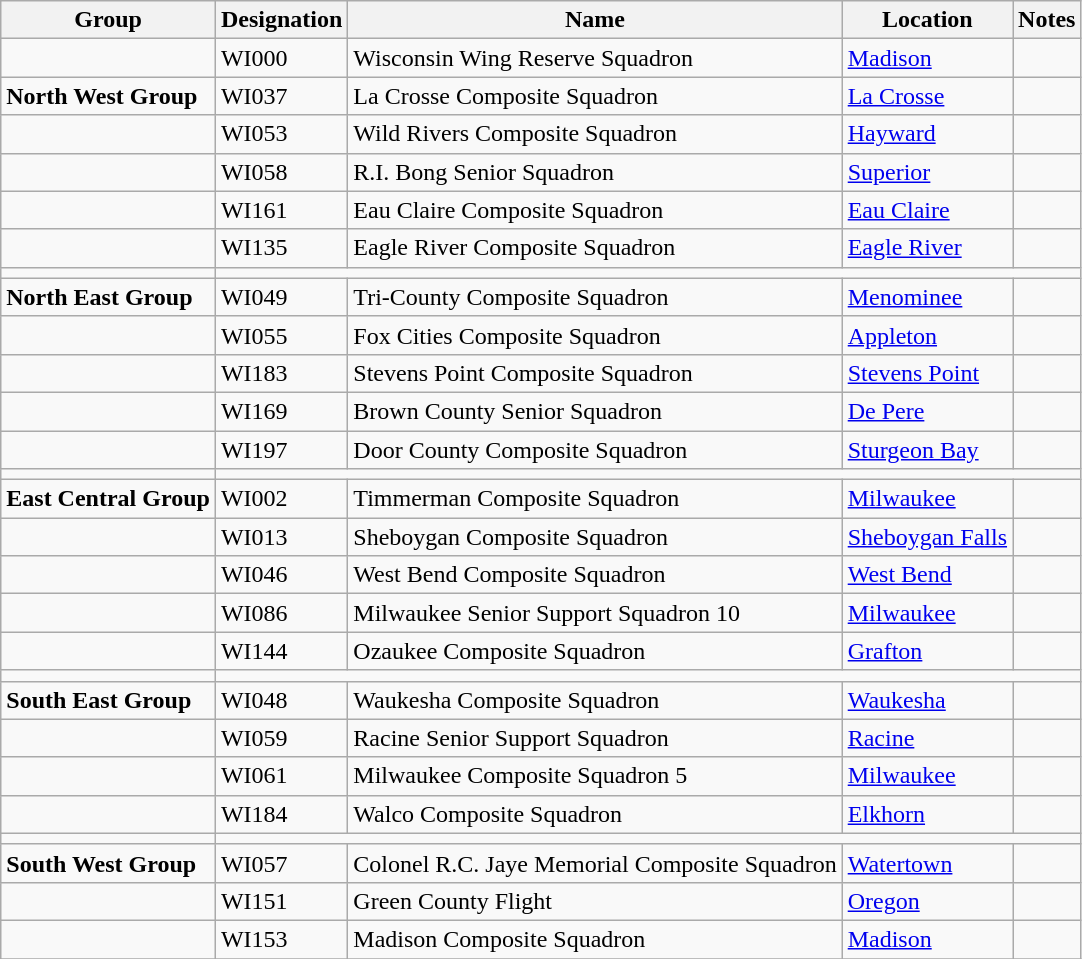<table class="wikitable">
<tr>
<th>Group</th>
<th>Designation </th>
<th>Name</th>
<th>Location</th>
<th>Notes</th>
</tr>
<tr>
<td></td>
<td>WI000</td>
<td>Wisconsin Wing Reserve Squadron</td>
<td><a href='#'>Madison</a></td>
<td></td>
</tr>
<tr>
<td><strong>North West Group</strong></td>
<td>WI037</td>
<td>La Crosse Composite Squadron</td>
<td><a href='#'>La Crosse</a></td>
<td></td>
</tr>
<tr>
<td></td>
<td>WI053</td>
<td>Wild Rivers Composite Squadron</td>
<td><a href='#'>Hayward</a></td>
<td></td>
</tr>
<tr>
<td></td>
<td>WI058</td>
<td>R.I. Bong Senior Squadron</td>
<td><a href='#'>Superior</a></td>
<td></td>
</tr>
<tr>
<td></td>
<td>WI161</td>
<td>Eau Claire Composite Squadron</td>
<td><a href='#'>Eau Claire</a></td>
<td></td>
</tr>
<tr>
<td></td>
<td>WI135</td>
<td>Eagle River Composite Squadron</td>
<td><a href='#'>Eagle River</a></td>
<td></td>
</tr>
<tr>
<td></td>
</tr>
<tr>
<td><strong>North East Group</strong></td>
<td>WI049</td>
<td>Tri-County Composite Squadron</td>
<td><a href='#'>Menominee</a></td>
<td></td>
</tr>
<tr>
<td></td>
<td>WI055</td>
<td>Fox Cities Composite Squadron</td>
<td><a href='#'>Appleton</a></td>
<td></td>
</tr>
<tr>
<td></td>
<td>WI183</td>
<td>Stevens Point Composite Squadron</td>
<td><a href='#'>Stevens Point</a></td>
<td></td>
</tr>
<tr>
<td></td>
<td>WI169</td>
<td>Brown County Senior Squadron</td>
<td><a href='#'>De Pere</a></td>
<td></td>
</tr>
<tr>
<td></td>
<td>WI197</td>
<td>Door County Composite Squadron</td>
<td><a href='#'>Sturgeon Bay</a></td>
<td></td>
</tr>
<tr>
<td></td>
</tr>
<tr>
<td><strong>East Central Group</strong></td>
<td>WI002</td>
<td>Timmerman Composite Squadron</td>
<td><a href='#'>Milwaukee</a></td>
<td></td>
</tr>
<tr>
<td></td>
<td>WI013</td>
<td>Sheboygan Composite Squadron</td>
<td><a href='#'>Sheboygan Falls</a></td>
<td></td>
</tr>
<tr>
<td></td>
<td>WI046</td>
<td>West Bend Composite Squadron</td>
<td><a href='#'>West Bend</a></td>
<td></td>
</tr>
<tr>
<td></td>
<td>WI086</td>
<td>Milwaukee Senior Support Squadron 10</td>
<td><a href='#'>Milwaukee</a></td>
<td></td>
</tr>
<tr>
<td></td>
<td>WI144</td>
<td>Ozaukee Composite Squadron</td>
<td><a href='#'>Grafton</a></td>
<td></td>
</tr>
<tr>
<td></td>
</tr>
<tr>
<td><strong>South East Group</strong></td>
<td>WI048</td>
<td>Waukesha Composite Squadron</td>
<td><a href='#'>Waukesha</a></td>
<td></td>
</tr>
<tr>
<td></td>
<td>WI059</td>
<td>Racine Senior Support Squadron</td>
<td><a href='#'>Racine</a></td>
<td></td>
</tr>
<tr>
<td></td>
<td>WI061</td>
<td>Milwaukee Composite Squadron 5</td>
<td><a href='#'>Milwaukee</a></td>
<td></td>
</tr>
<tr>
<td></td>
<td>WI184</td>
<td>Walco Composite Squadron</td>
<td><a href='#'>Elkhorn</a></td>
<td></td>
</tr>
<tr>
<td></td>
</tr>
<tr>
<td><strong>South West Group</strong></td>
<td>WI057</td>
<td>Colonel R.C. Jaye Memorial Composite Squadron</td>
<td><a href='#'>Watertown</a></td>
<td></td>
</tr>
<tr>
<td></td>
<td>WI151</td>
<td>Green County Flight</td>
<td><a href='#'>Oregon</a></td>
<td></td>
</tr>
<tr>
<td></td>
<td>WI153</td>
<td>Madison Composite Squadron</td>
<td><a href='#'>Madison</a></td>
<td></td>
</tr>
<tr>
</tr>
</table>
